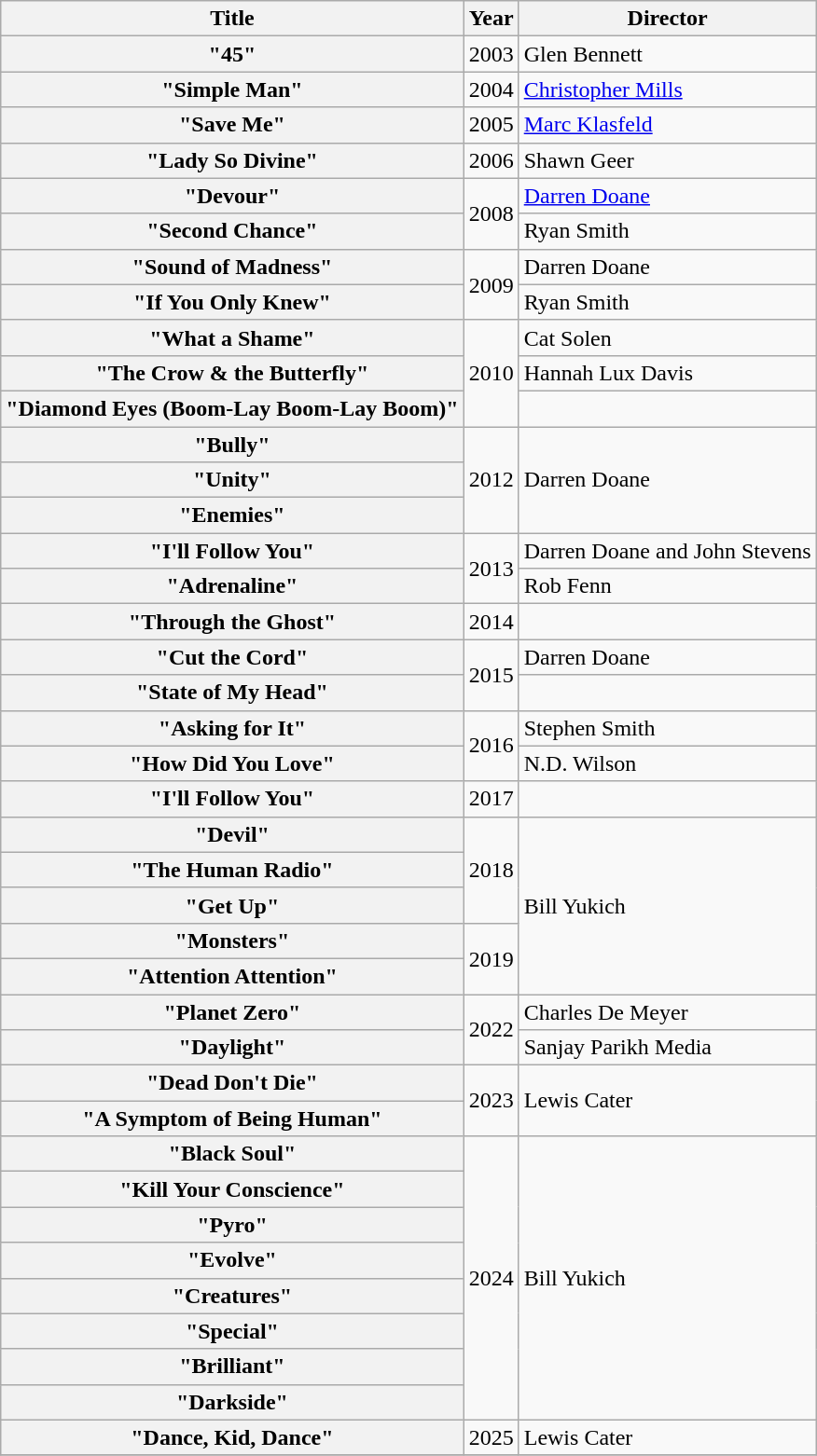<table class="wikitable plainrowheaders">
<tr>
<th>Title</th>
<th>Year</th>
<th>Director</th>
</tr>
<tr>
<th scope="row">"45"</th>
<td>2003</td>
<td>Glen Bennett</td>
</tr>
<tr>
<th scope="row">"Simple Man"</th>
<td>2004</td>
<td><a href='#'>Christopher Mills</a></td>
</tr>
<tr>
<th scope="row">"Save Me"</th>
<td>2005</td>
<td><a href='#'>Marc Klasfeld</a></td>
</tr>
<tr>
<th scope="row">"Lady So Divine"</th>
<td>2006</td>
<td>Shawn Geer</td>
</tr>
<tr>
<th scope="row">"Devour"</th>
<td rowspan="2">2008</td>
<td><a href='#'>Darren Doane</a></td>
</tr>
<tr>
<th scope="row">"Second Chance"</th>
<td>Ryan Smith</td>
</tr>
<tr>
<th scope="row">"Sound of Madness"</th>
<td rowspan="2">2009</td>
<td>Darren Doane</td>
</tr>
<tr>
<th scope="row">"If You Only Knew"</th>
<td>Ryan Smith</td>
</tr>
<tr>
<th scope="row">"What a Shame"</th>
<td rowspan="3">2010</td>
<td>Cat Solen</td>
</tr>
<tr>
<th scope="row">"The Crow & the Butterfly"</th>
<td>Hannah Lux Davis</td>
</tr>
<tr>
<th scope="row">"Diamond Eyes (Boom-Lay Boom-Lay Boom)"</th>
<td></td>
</tr>
<tr>
<th scope="row">"Bully"</th>
<td rowspan="3">2012</td>
<td rowspan="3">Darren Doane</td>
</tr>
<tr>
<th scope="row">"Unity"</th>
</tr>
<tr>
<th scope="row">"Enemies"</th>
</tr>
<tr>
<th scope="row">"I'll Follow You"</th>
<td rowspan="2">2013</td>
<td>Darren Doane and John Stevens</td>
</tr>
<tr>
<th scope="row">"Adrenaline"</th>
<td>Rob Fenn</td>
</tr>
<tr>
<th scope="row">"Through the Ghost"</th>
<td>2014</td>
<td></td>
</tr>
<tr>
<th scope="row">"Cut the Cord"</th>
<td rowspan="2">2015</td>
<td>Darren Doane</td>
</tr>
<tr>
<th scope="row">"State of My Head"</th>
<td></td>
</tr>
<tr>
<th scope="row">"Asking for It"</th>
<td rowspan="2">2016</td>
<td>Stephen Smith</td>
</tr>
<tr>
<th scope="row">"How Did You Love"</th>
<td>N.D. Wilson</td>
</tr>
<tr>
<th scope="row">"I'll Follow You" </th>
<td>2017</td>
<td></td>
</tr>
<tr>
<th scope="row">"Devil"</th>
<td rowspan="3">2018</td>
<td rowspan="5">Bill Yukich</td>
</tr>
<tr>
<th scope="row">"The Human Radio"</th>
</tr>
<tr>
<th scope="row">"Get Up"</th>
</tr>
<tr>
<th scope="row">"Monsters"</th>
<td rowspan="2">2019</td>
</tr>
<tr>
<th scope="row">"Attention Attention"</th>
</tr>
<tr>
<th scope="row">"Planet Zero"</th>
<td rowspan="2">2022</td>
<td>Charles De Meyer</td>
</tr>
<tr>
<th scope="row">"Daylight"</th>
<td>Sanjay Parikh Media</td>
</tr>
<tr>
<th scope="row">"Dead Don't Die"</th>
<td rowspan="2">2023</td>
<td rowspan="2">Lewis Cater</td>
</tr>
<tr>
<th scope="row">"A Symptom of Being Human"</th>
</tr>
<tr>
<th scope="row">"Black Soul"</th>
<td rowspan="8">2024</td>
<td rowspan="8">Bill Yukich</td>
</tr>
<tr>
<th scope="row">"Kill Your Conscience"</th>
</tr>
<tr>
<th scope="row">"Pyro"</th>
</tr>
<tr>
<th scope="row">"Evolve"</th>
</tr>
<tr>
<th scope="row">"Creatures"</th>
</tr>
<tr>
<th scope="row">"Special"</th>
</tr>
<tr>
<th scope="row">"Brilliant"</th>
</tr>
<tr>
<th scope="row">"Darkside"</th>
</tr>
<tr>
<th scope="row">"Dance, Kid, Dance"</th>
<td rowspan="1">2025</td>
<td>Lewis Cater</td>
</tr>
<tr>
</tr>
</table>
